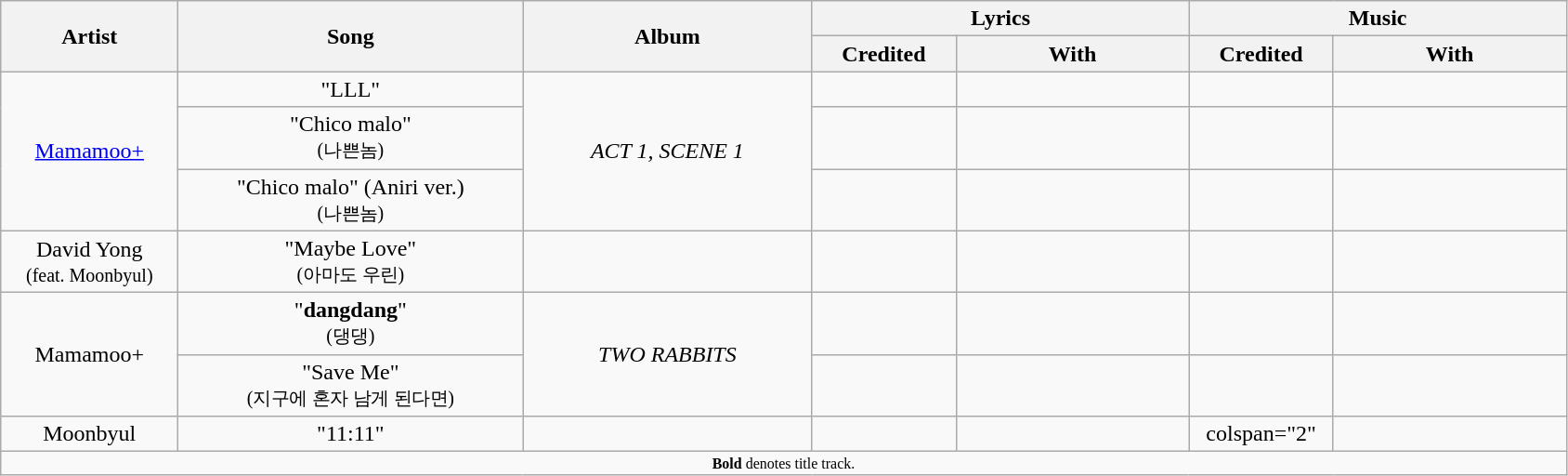<table class="wikitable" style="text-align:center;">
<tr>
<th rowspan="2" style="width:7.5em;">Artist</th>
<th rowspan="2" style="width:15em;">Song</th>
<th rowspan="2" style="width:12.5em;">Album</th>
<th colspan="2" style="width:16em;">Lyrics</th>
<th colspan="2" style="width:16em;">Music</th>
</tr>
<tr>
<th style="width:6em;">Credited</th>
<th style="width:10em;">With</th>
<th style="width:6em;">Credited</th>
<th style="width:10em;">With</th>
</tr>
<tr>
<td rowspan="3"><a href='#'>Mamamoo+</a></td>
<td>"LLL"</td>
<td rowspan="3"><em>ACT 1, SCENE 1</em></td>
<td></td>
<td></td>
<td></td>
<td></td>
</tr>
<tr>
<td>"Chico malo" <br><small>(나쁜놈)</small></td>
<td></td>
<td></td>
<td></td>
<td></td>
</tr>
<tr>
<td>"Chico malo" (Aniri ver.) <br><small>(나쁜놈)</small></td>
<td></td>
<td></td>
<td></td>
<td></td>
</tr>
<tr>
<td>David Yong <br><small>(feat. Moonbyul)</small></td>
<td>"Maybe Love" <br><small>(아마도 우린)</small></td>
<td></td>
<td></td>
<td></td>
<td></td>
<td></td>
</tr>
<tr>
<td rowspan="2">Mamamoo+</td>
<td>"<strong>dangdang</strong>" <br><small>(댕댕)</small></td>
<td rowspan="2"><em>TWO RABBITS</em></td>
<td></td>
<td></td>
<td></td>
<td></td>
</tr>
<tr>
<td>"Save Me" <br><small>(지구에 혼자 남게 된다면)</small></td>
<td></td>
<td></td>
<td></td>
<td></td>
</tr>
<tr>
<td>Moonbyul</td>
<td>"11:11"</td>
<td></td>
<td></td>
<td></td>
<td>colspan="2" </td>
</tr>
<tr>
<td colspan="7" style="text-align:center; font-size:8pt;"><strong>Bold</strong> denotes title track.</td>
</tr>
</table>
